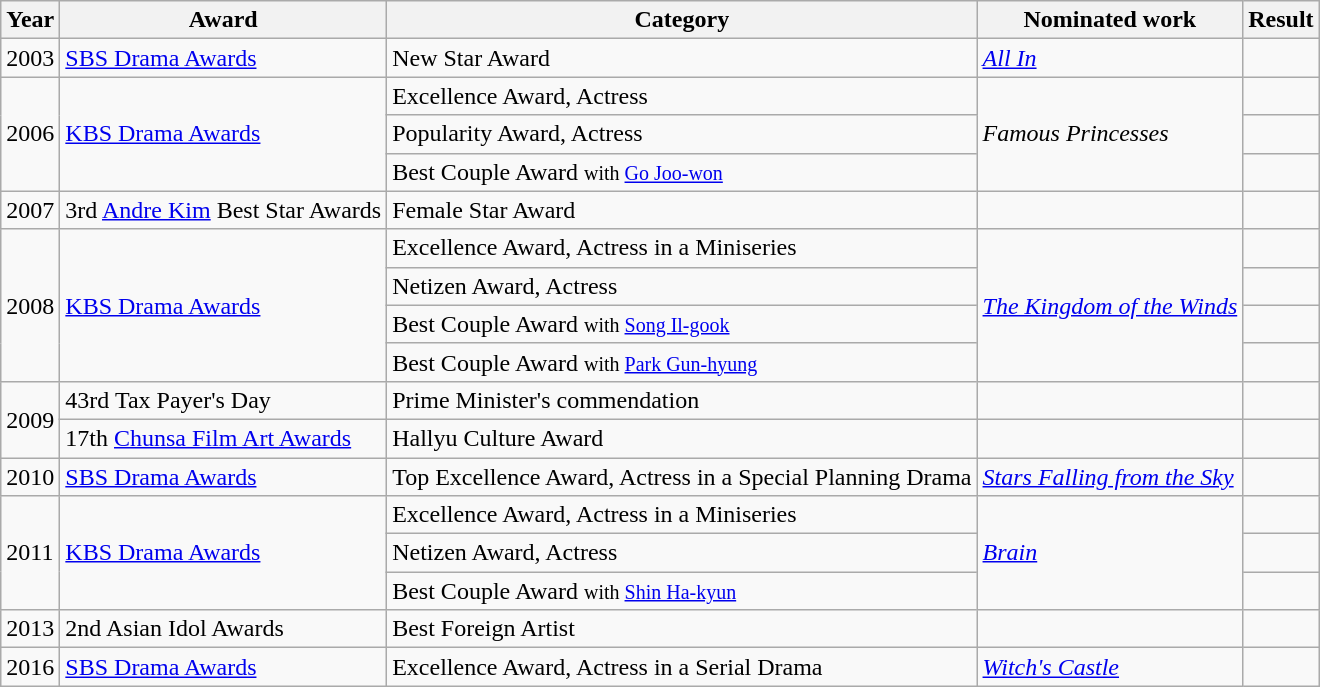<table class="wikitable">
<tr>
<th>Year</th>
<th>Award</th>
<th>Category</th>
<th>Nominated work</th>
<th>Result</th>
</tr>
<tr>
<td>2003</td>
<td><a href='#'>SBS Drama Awards</a></td>
<td>New Star Award</td>
<td><em><a href='#'>All In</a></em></td>
<td></td>
</tr>
<tr>
<td rowspan=3>2006</td>
<td rowspan=3><a href='#'>KBS Drama Awards</a></td>
<td>Excellence Award, Actress</td>
<td rowspan=3><em>Famous Princesses</em></td>
<td></td>
</tr>
<tr>
<td>Popularity Award, Actress</td>
<td></td>
</tr>
<tr>
<td>Best Couple Award <small>with <a href='#'>Go Joo-won</a></small></td>
<td></td>
</tr>
<tr>
<td>2007</td>
<td>3rd <a href='#'>Andre Kim</a> Best Star Awards</td>
<td>Female Star Award</td>
<td></td>
<td></td>
</tr>
<tr>
<td rowspan=4>2008</td>
<td rowspan=4><a href='#'>KBS Drama Awards</a></td>
<td>Excellence Award, Actress in a Miniseries</td>
<td rowspan=4><em><a href='#'>The Kingdom of the Winds</a></em></td>
<td></td>
</tr>
<tr>
<td>Netizen Award, Actress</td>
<td></td>
</tr>
<tr>
<td>Best Couple Award <small>with <a href='#'>Song Il-gook</a></small></td>
<td></td>
</tr>
<tr>
<td>Best Couple Award <small>with <a href='#'>Park Gun-hyung</a></small></td>
<td></td>
</tr>
<tr>
<td rowspan=2>2009</td>
<td>43rd Tax Payer's Day</td>
<td>Prime Minister's commendation</td>
<td></td>
<td></td>
</tr>
<tr>
<td>17th <a href='#'>Chunsa Film Art Awards</a></td>
<td>Hallyu Culture Award</td>
<td></td>
<td></td>
</tr>
<tr>
<td>2010</td>
<td><a href='#'>SBS Drama Awards</a></td>
<td>Top Excellence Award, Actress in a Special Planning Drama</td>
<td><em><a href='#'>Stars Falling from the Sky</a></em></td>
<td></td>
</tr>
<tr>
<td rowspan=3>2011</td>
<td rowspan=3><a href='#'>KBS Drama Awards</a></td>
<td>Excellence Award, Actress in a Miniseries</td>
<td rowspan=3><em><a href='#'>Brain</a></em></td>
<td></td>
</tr>
<tr>
<td>Netizen Award, Actress</td>
<td></td>
</tr>
<tr>
<td>Best Couple Award <small>with <a href='#'>Shin Ha-kyun</a></small></td>
<td></td>
</tr>
<tr>
<td>2013</td>
<td>2nd Asian Idol Awards</td>
<td>Best Foreign Artist</td>
<td></td>
<td></td>
</tr>
<tr>
<td>2016</td>
<td><a href='#'>SBS Drama Awards</a></td>
<td>Excellence Award, Actress in a Serial Drama</td>
<td><em><a href='#'>Witch's Castle</a></em></td>
<td></td>
</tr>
</table>
